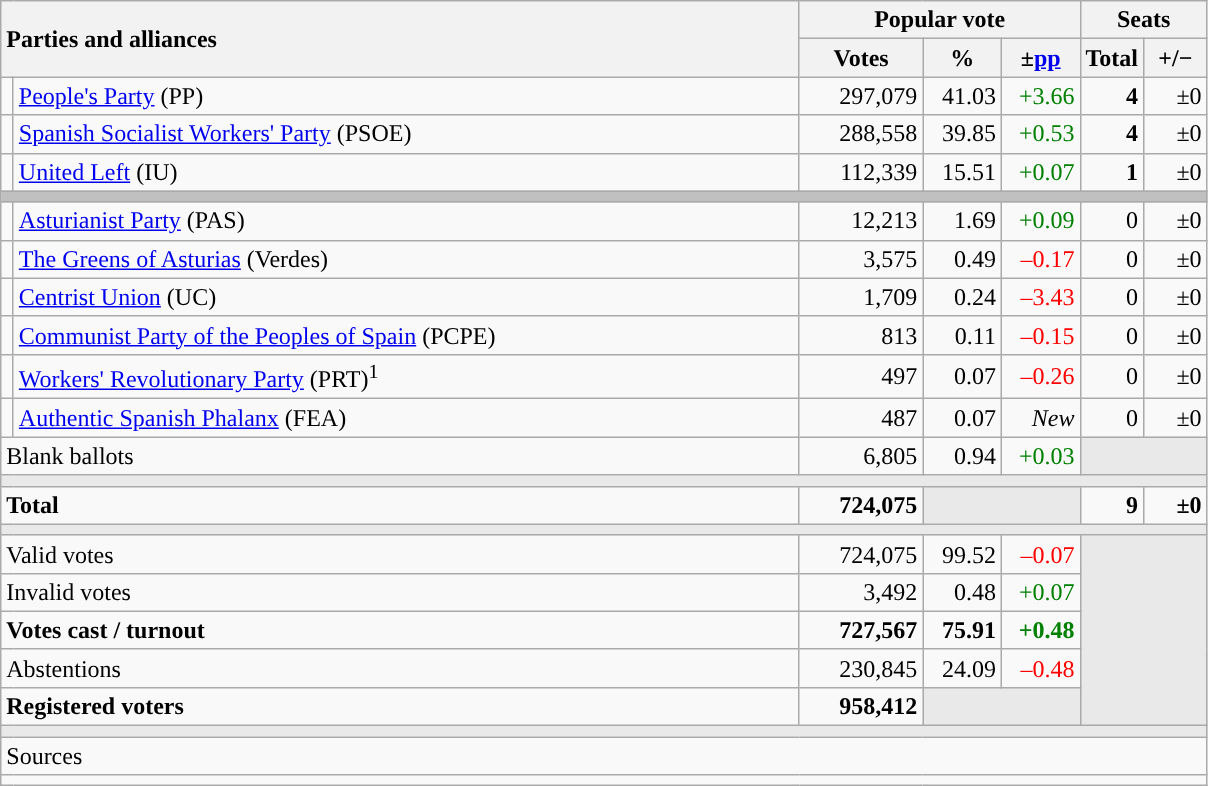<table class="wikitable" style="text-align:right;">
<tr>
<th style="text-align:left;" rowspan="2" colspan="2" width="525">Parties and alliances</th>
<th colspan="3">Popular vote</th>
<th colspan="2">Seats</th>
</tr>
<tr>
<th width="75">Votes</th>
<th width="45">%</th>
<th width="45">±<a href='#'>pp</a></th>
<th width="35">Total</th>
<th width="35">+/−</th>
</tr>
<tr>
<td width="1" style="color:inherit;background:"></td>
<td align="left"><a href='#'>People's Party</a> (PP)</td>
<td>297,079</td>
<td>41.03</td>
<td style="color:green;">+3.66</td>
<td><strong>4</strong></td>
<td>±0</td>
</tr>
<tr>
<td style="color:inherit;background:"></td>
<td align="left"><a href='#'>Spanish Socialist Workers' Party</a> (PSOE)</td>
<td>288,558</td>
<td>39.85</td>
<td style="color:green;">+0.53</td>
<td><strong>4</strong></td>
<td>±0</td>
</tr>
<tr>
<td style="color:inherit;background:"></td>
<td align="left"><a href='#'>United Left</a> (IU)</td>
<td>112,339</td>
<td>15.51</td>
<td style="color:green;">+0.07</td>
<td><strong>1</strong></td>
<td>±0</td>
</tr>
<tr>
<td colspan="7" bgcolor="#C0C0C0"></td>
</tr>
<tr>
<td style="color:inherit;background:"></td>
<td align="left"><a href='#'>Asturianist Party</a> (PAS)</td>
<td>12,213</td>
<td>1.69</td>
<td style="color:green;">+0.09</td>
<td>0</td>
<td>±0</td>
</tr>
<tr>
<td style="color:inherit;background:"></td>
<td align="left"><a href='#'>The Greens of Asturias</a> (Verdes)</td>
<td>3,575</td>
<td>0.49</td>
<td style="color:red;">–0.17</td>
<td>0</td>
<td>±0</td>
</tr>
<tr>
<td style="color:inherit;background:"></td>
<td align="left"><a href='#'>Centrist Union</a> (UC)</td>
<td>1,709</td>
<td>0.24</td>
<td style="color:red;">–3.43</td>
<td>0</td>
<td>±0</td>
</tr>
<tr>
<td style="color:inherit;background:"></td>
<td align="left"><a href='#'>Communist Party of the Peoples of Spain</a> (PCPE)</td>
<td>813</td>
<td>0.11</td>
<td style="color:red;">–0.15</td>
<td>0</td>
<td>±0</td>
</tr>
<tr>
<td style="color:inherit;background:"></td>
<td align="left"><a href='#'>Workers' Revolutionary Party</a> (PRT)<sup>1</sup></td>
<td>497</td>
<td>0.07</td>
<td style="color:red;">–0.26</td>
<td>0</td>
<td>±0</td>
</tr>
<tr>
<td style="color:inherit;background:"></td>
<td align="left"><a href='#'>Authentic Spanish Phalanx</a> (FEA)</td>
<td>487</td>
<td>0.07</td>
<td><em>New</em></td>
<td>0</td>
<td>±0</td>
</tr>
<tr>
<td align="left" colspan="2">Blank ballots</td>
<td>6,805</td>
<td>0.94</td>
<td style="color:green;">+0.03</td>
<td bgcolor="#E9E9E9" colspan="2"></td>
</tr>
<tr>
<td colspan="7" bgcolor="#E9E9E9"></td>
</tr>
<tr style="font-weight:bold;">
<td align="left" colspan="2">Total</td>
<td>724,075</td>
<td bgcolor="#E9E9E9" colspan="2"></td>
<td>9</td>
<td>±0</td>
</tr>
<tr>
<td colspan="7" bgcolor="#E9E9E9"></td>
</tr>
<tr>
<td align="left" colspan="2">Valid votes</td>
<td>724,075</td>
<td>99.52</td>
<td style="color:red;">–0.07</td>
<td bgcolor="#E9E9E9" colspan="2" rowspan="5"></td>
</tr>
<tr>
<td align="left" colspan="2">Invalid votes</td>
<td>3,492</td>
<td>0.48</td>
<td style="color:green;">+0.07</td>
</tr>
<tr style="font-weight:bold;">
<td align="left" colspan="2">Votes cast / turnout</td>
<td>727,567</td>
<td>75.91</td>
<td style="color:green;">+0.48</td>
</tr>
<tr>
<td align="left" colspan="2">Abstentions</td>
<td>230,845</td>
<td>24.09</td>
<td style="color:red;">–0.48</td>
</tr>
<tr style="font-weight:bold;">
<td align="left" colspan="2">Registered voters</td>
<td>958,412</td>
<td bgcolor="#E9E9E9" colspan="2"></td>
</tr>
<tr>
<td colspan="7" bgcolor="#E9E9E9"></td>
</tr>
<tr>
<td align="left" colspan="7">Sources</td>
</tr>
<tr>
<td colspan="7" style="text-align:left; max-width:790px;"></td>
</tr>
</table>
